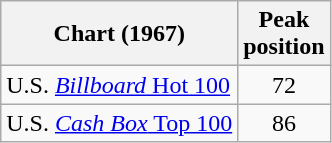<table class="wikitable sortable">
<tr>
<th>Chart (1967)</th>
<th>Peak<br>position</th>
</tr>
<tr>
<td>U.S. <a href='#'><em>Billboard</em> Hot 100</a></td>
<td align="center">72</td>
</tr>
<tr>
<td>U.S. <a href='#'><em>Cash Box</em> Top 100</a></td>
<td align="center">86</td>
</tr>
</table>
